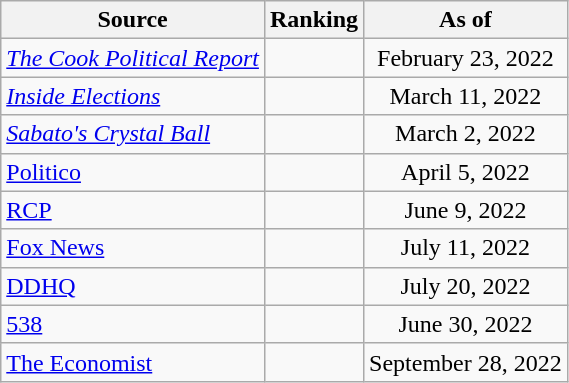<table class="wikitable" style="text-align:center">
<tr>
<th>Source</th>
<th>Ranking</th>
<th>As of</th>
</tr>
<tr>
<td align=left><em><a href='#'>The Cook Political Report</a></em></td>
<td></td>
<td>February 23, 2022</td>
</tr>
<tr>
<td align=left><em><a href='#'>Inside Elections</a></em></td>
<td></td>
<td>March 11, 2022</td>
</tr>
<tr>
<td align=left><em><a href='#'>Sabato's Crystal Ball</a></em></td>
<td></td>
<td>March 2, 2022</td>
</tr>
<tr>
<td style="text-align:left;"><a href='#'>Politico</a></td>
<td></td>
<td>April 5, 2022</td>
</tr>
<tr>
<td style="text-align:left;"><a href='#'>RCP</a></td>
<td></td>
<td>June 9, 2022</td>
</tr>
<tr>
<td align=left><a href='#'>Fox News</a></td>
<td></td>
<td>July 11, 2022</td>
</tr>
<tr>
<td align="left"><a href='#'>DDHQ</a></td>
<td></td>
<td>July 20, 2022</td>
</tr>
<tr>
<td style="text-align:left;"><a href='#'>538</a></td>
<td></td>
<td>June 30, 2022</td>
</tr>
<tr>
<td align="left"><a href='#'>The Economist</a></td>
<td></td>
<td>September 28, 2022</td>
</tr>
</table>
